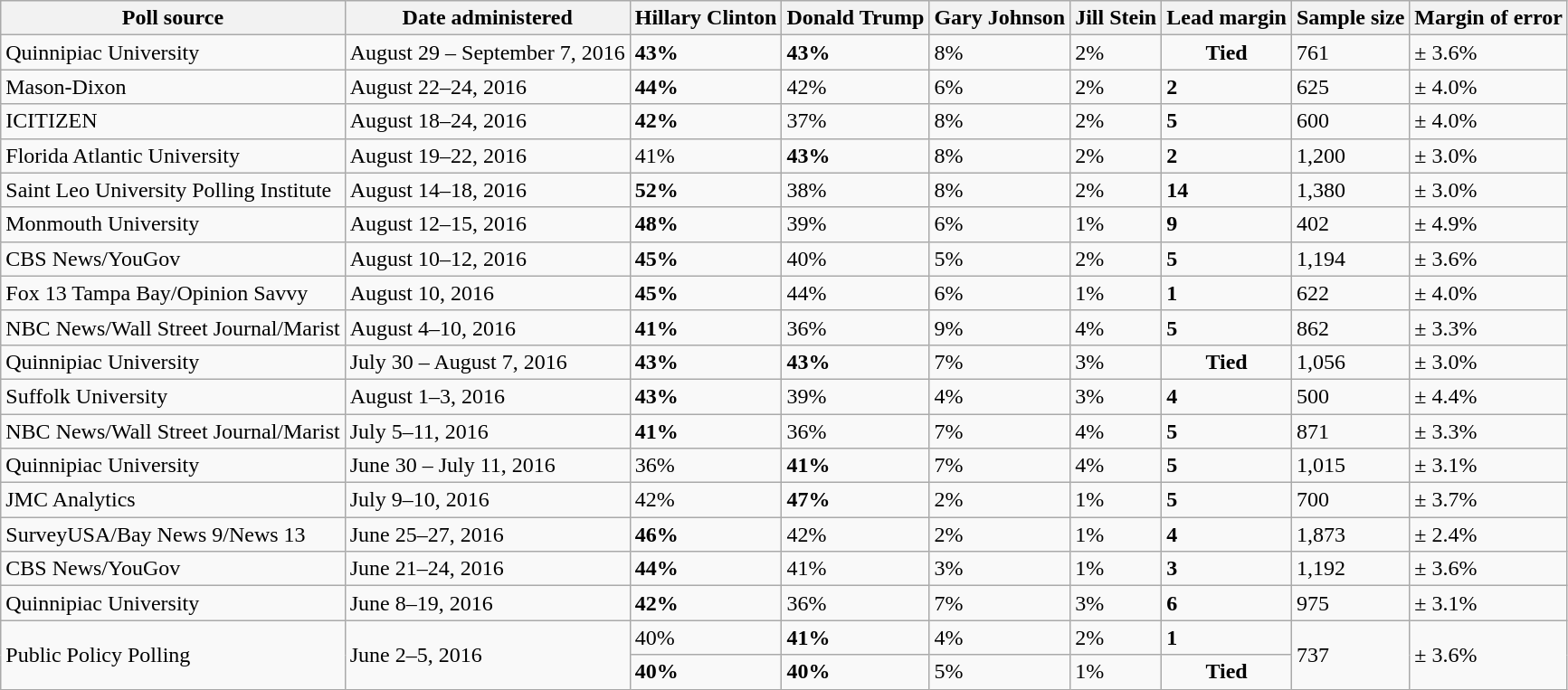<table class="wikitable">
<tr valign=bottom>
<th>Poll source</th>
<th>Date administered</th>
<th>Hillary Clinton</th>
<th>Donald Trump</th>
<th>Gary Johnson</th>
<th>Jill Stein</th>
<th>Lead margin</th>
<th>Sample size</th>
<th>Margin of error</th>
</tr>
<tr>
<td>Quinnipiac University</td>
<td>August 29 – September 7, 2016</td>
<td><strong>43%</strong></td>
<td><strong>43%</strong></td>
<td>8%</td>
<td>2%</td>
<td align=center><strong>Tied</strong></td>
<td>761</td>
<td>± 3.6%</td>
</tr>
<tr>
<td>Mason-Dixon</td>
<td>August 22–24, 2016</td>
<td><strong>44%</strong></td>
<td>42%</td>
<td>6%</td>
<td>2%</td>
<td><strong>2</strong></td>
<td>625</td>
<td>± 4.0%</td>
</tr>
<tr>
<td>ICITIZEN</td>
<td>August 18–24, 2016</td>
<td><strong>42%</strong></td>
<td>37%</td>
<td>8%</td>
<td>2%</td>
<td><strong>5</strong></td>
<td>600</td>
<td>± 4.0%</td>
</tr>
<tr>
<td>Florida Atlantic University</td>
<td>August 19–22, 2016</td>
<td>41%</td>
<td><strong>43%</strong></td>
<td>8%</td>
<td>2%</td>
<td><strong>2</strong></td>
<td>1,200</td>
<td>± 3.0%</td>
</tr>
<tr>
<td>Saint Leo University Polling Institute</td>
<td>August 14–18, 2016</td>
<td><strong>52%</strong></td>
<td>38%</td>
<td>8%</td>
<td>2%</td>
<td><strong>14</strong></td>
<td>1,380</td>
<td>± 3.0%</td>
</tr>
<tr>
<td>Monmouth University</td>
<td>August 12–15, 2016</td>
<td><strong>48%</strong></td>
<td>39%</td>
<td>6%</td>
<td>1%</td>
<td><strong>9</strong></td>
<td>402</td>
<td>± 4.9%</td>
</tr>
<tr>
<td>CBS News/YouGov</td>
<td>August 10–12, 2016</td>
<td><strong>45%</strong></td>
<td>40%</td>
<td>5%</td>
<td>2%</td>
<td><strong>5</strong></td>
<td>1,194</td>
<td>± 3.6%</td>
</tr>
<tr>
<td>Fox 13 Tampa Bay/Opinion Savvy</td>
<td>August 10, 2016</td>
<td><strong>45%</strong></td>
<td>44%</td>
<td>6%</td>
<td>1%</td>
<td><strong>1</strong></td>
<td>622</td>
<td>± 4.0%</td>
</tr>
<tr>
<td>NBC News/Wall Street Journal/Marist</td>
<td>August 4–10, 2016</td>
<td><strong>41%</strong></td>
<td>36%</td>
<td>9%</td>
<td>4%</td>
<td><strong>5</strong></td>
<td>862</td>
<td>± 3.3%</td>
</tr>
<tr>
<td>Quinnipiac University</td>
<td>July 30 – August 7, 2016</td>
<td><strong>43%</strong></td>
<td><strong>43%</strong></td>
<td>7%</td>
<td>3%</td>
<td align=center><strong>Tied</strong></td>
<td>1,056</td>
<td>± 3.0%</td>
</tr>
<tr>
<td>Suffolk University</td>
<td>August 1–3, 2016</td>
<td><strong>43%</strong></td>
<td>39%</td>
<td>4%</td>
<td>3%</td>
<td><strong>4</strong></td>
<td>500</td>
<td>± 4.4%</td>
</tr>
<tr>
<td>NBC News/Wall Street Journal/Marist</td>
<td>July 5–11, 2016</td>
<td><strong>41%</strong></td>
<td>36%</td>
<td>7%</td>
<td>4%</td>
<td><strong>5</strong></td>
<td>871</td>
<td>± 3.3%</td>
</tr>
<tr>
<td>Quinnipiac University</td>
<td>June 30 – July 11, 2016</td>
<td>36%</td>
<td><strong>41%</strong></td>
<td>7%</td>
<td>4%</td>
<td><strong>5</strong></td>
<td>1,015</td>
<td>± 3.1%</td>
</tr>
<tr>
<td>JMC Analytics</td>
<td>July 9–10, 2016</td>
<td>42%</td>
<td><strong>47%</strong></td>
<td>2%</td>
<td>1%</td>
<td><strong>5</strong></td>
<td>700</td>
<td>± 3.7%</td>
</tr>
<tr>
<td>SurveyUSA/Bay News 9/News 13</td>
<td>June 25–27, 2016</td>
<td><strong>46%</strong></td>
<td>42%</td>
<td>2%</td>
<td>1%</td>
<td><strong>4</strong></td>
<td>1,873</td>
<td>± 2.4%</td>
</tr>
<tr>
<td>CBS News/YouGov</td>
<td>June 21–24, 2016</td>
<td><strong>44%</strong></td>
<td>41%</td>
<td>3%</td>
<td>1%</td>
<td><strong>3</strong></td>
<td>1,192</td>
<td>± 3.6%</td>
</tr>
<tr>
<td>Quinnipiac University</td>
<td>June 8–19, 2016</td>
<td><strong>42%</strong></td>
<td>36%</td>
<td>7%</td>
<td>3%</td>
<td><strong>6</strong></td>
<td>975</td>
<td>± 3.1%</td>
</tr>
<tr>
<td rowspan="2">Public Policy Polling</td>
<td rowspan=2>June 2–5, 2016</td>
<td>40%</td>
<td><strong>41%</strong></td>
<td>4%</td>
<td>2%</td>
<td><strong>1</strong></td>
<td rowspan="2">737</td>
<td rowspan="2">± 3.6%</td>
</tr>
<tr>
<td><strong>40%</strong></td>
<td><strong>40%</strong></td>
<td>5%</td>
<td>1%</td>
<td align=center><strong>Tied</strong></td>
</tr>
</table>
